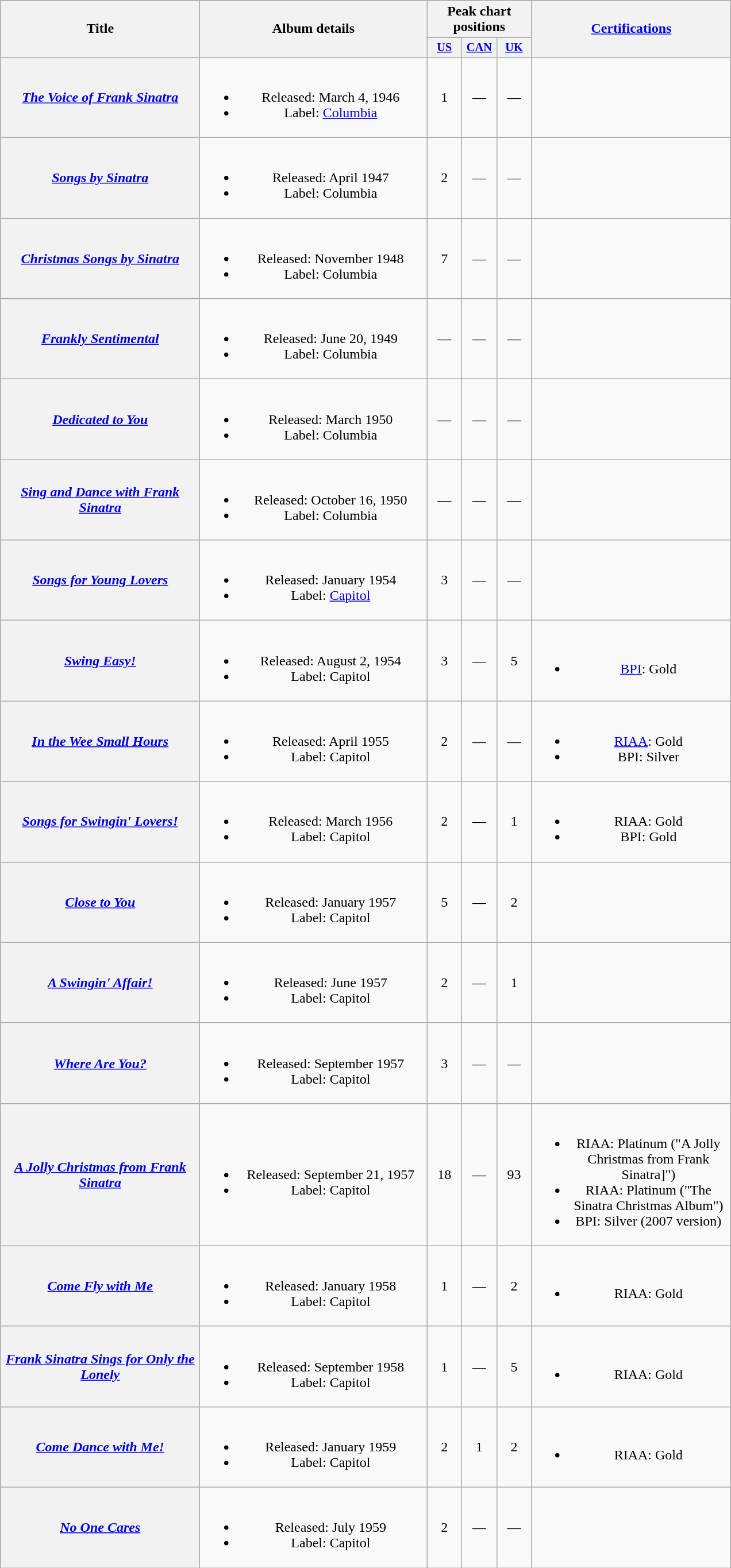<table class="wikitable plainrowheaders" style="text-align:center">
<tr>
<th scope="col" rowspan="2" style="width:14em;">Title</th>
<th scope="col" rowspan="2" style="width:16em;">Album details</th>
<th scope="col" colspan="3">Peak chart positions</th>
<th scope="col" rowspan="2" style="width:14em;"><a href='#'>Certifications</a></th>
</tr>
<tr>
<th style="width:2.5em; font-size:85%"><a href='#'>US</a><br></th>
<th style="width:2.5em; font-size:85%"><a href='#'>CAN</a><br></th>
<th style="width:2.5em; font-size:85%"><a href='#'>UK</a><br></th>
</tr>
<tr>
<th scope="row"><em><a href='#'>The Voice of Frank Sinatra</a></em></th>
<td><br><ul><li>Released: March 4, 1946</li><li>Label: <a href='#'>Columbia</a></li></ul></td>
<td>1</td>
<td>—</td>
<td>—</td>
<td></td>
</tr>
<tr>
<th scope="row"><em><a href='#'>Songs by Sinatra</a></em></th>
<td><br><ul><li>Released: April 1947</li><li>Label: Columbia</li></ul></td>
<td>2</td>
<td>—</td>
<td>—</td>
<td></td>
</tr>
<tr>
<th scope="row"><em><a href='#'>Christmas Songs by Sinatra</a></em></th>
<td><br><ul><li>Released: November 1948</li><li>Label: Columbia</li></ul></td>
<td>7</td>
<td>—</td>
<td>—</td>
<td></td>
</tr>
<tr>
<th scope="row"><em><a href='#'>Frankly Sentimental</a></em></th>
<td><br><ul><li>Released: June 20, 1949</li><li>Label: Columbia</li></ul></td>
<td>—</td>
<td>—</td>
<td>—</td>
<td></td>
</tr>
<tr>
<th scope="row"><em><a href='#'>Dedicated to You</a></em></th>
<td><br><ul><li>Released: March 1950</li><li>Label: Columbia</li></ul></td>
<td>—</td>
<td>—</td>
<td>—</td>
<td></td>
</tr>
<tr>
<th scope="row"><em><a href='#'>Sing and Dance with Frank Sinatra</a></em></th>
<td><br><ul><li>Released: October 16, 1950</li><li>Label: Columbia</li></ul></td>
<td>—</td>
<td>—</td>
<td>—</td>
<td></td>
</tr>
<tr>
<th scope="row"><em><a href='#'>Songs for Young Lovers</a></em></th>
<td><br><ul><li>Released: January 1954</li><li>Label: <a href='#'>Capitol</a></li></ul></td>
<td>3</td>
<td>—</td>
<td>—</td>
<td></td>
</tr>
<tr>
<th scope="row"><em><a href='#'>Swing Easy!</a></em></th>
<td><br><ul><li>Released: August 2, 1954</li><li>Label: Capitol</li></ul></td>
<td>3</td>
<td>—</td>
<td>5</td>
<td><br><ul><li><a href='#'>BPI</a>: Gold</li></ul></td>
</tr>
<tr>
<th scope="row"><em><a href='#'>In the Wee Small Hours</a></em></th>
<td><br><ul><li>Released: April 1955</li><li>Label: Capitol</li></ul></td>
<td>2</td>
<td>—</td>
<td>—</td>
<td><br><ul><li><a href='#'>RIAA</a>: Gold</li><li>BPI: Silver</li></ul></td>
</tr>
<tr>
<th scope="row"><em><a href='#'>Songs for Swingin' Lovers!</a></em></th>
<td><br><ul><li>Released: March 1956</li><li>Label: Capitol</li></ul></td>
<td>2</td>
<td>—</td>
<td>1</td>
<td><br><ul><li>RIAA: Gold</li><li>BPI: Gold</li></ul></td>
</tr>
<tr>
<th scope="row"><em><a href='#'>Close to You</a></em></th>
<td><br><ul><li>Released: January 1957</li><li>Label: Capitol</li></ul></td>
<td>5</td>
<td>—</td>
<td>2</td>
<td></td>
</tr>
<tr>
<th scope="row"><em><a href='#'>A Swingin' Affair!</a></em></th>
<td><br><ul><li>Released: June 1957</li><li>Label: Capitol</li></ul></td>
<td>2</td>
<td>—</td>
<td>1</td>
<td></td>
</tr>
<tr>
<th scope="row"><em><a href='#'>Where Are You?</a></em></th>
<td><br><ul><li>Released: September 1957</li><li>Label: Capitol</li></ul></td>
<td>3</td>
<td>—</td>
<td>—</td>
<td></td>
</tr>
<tr>
<th scope="row"><em><a href='#'>A Jolly Christmas from Frank Sinatra</a></em><br></th>
<td><br><ul><li>Released: September 21, 1957</li><li>Label: Capitol</li></ul></td>
<td>18</td>
<td>—</td>
<td>93</td>
<td><br><ul><li>RIAA: Platinum ("A Jolly Christmas from Frank Sinatra]")</li><li>RIAA: Platinum ("The Sinatra Christmas Album")</li><li>BPI: Silver (2007 version)</li></ul></td>
</tr>
<tr>
<th scope="row"><em><a href='#'>Come Fly with Me</a></em></th>
<td><br><ul><li>Released: January 1958</li><li>Label: Capitol</li></ul></td>
<td>1</td>
<td>—</td>
<td>2</td>
<td><br><ul><li>RIAA: Gold</li></ul></td>
</tr>
<tr>
<th scope="row"><em><a href='#'>Frank Sinatra Sings for Only the Lonely</a></em></th>
<td><br><ul><li>Released: September 1958</li><li>Label: Capitol</li></ul></td>
<td>1</td>
<td>—</td>
<td>5</td>
<td><br><ul><li>RIAA: Gold</li></ul></td>
</tr>
<tr>
<th scope="row"><em><a href='#'>Come Dance with Me!</a></em></th>
<td><br><ul><li>Released: January 1959</li><li>Label: Capitol</li></ul></td>
<td>2</td>
<td>1</td>
<td>2</td>
<td><br><ul><li>RIAA: Gold</li></ul></td>
</tr>
<tr>
<th scope="row"><em><a href='#'>No One Cares</a></em></th>
<td><br><ul><li>Released: July 1959</li><li>Label: Capitol</li></ul></td>
<td>2</td>
<td>—</td>
<td>—</td>
<td></td>
</tr>
</table>
